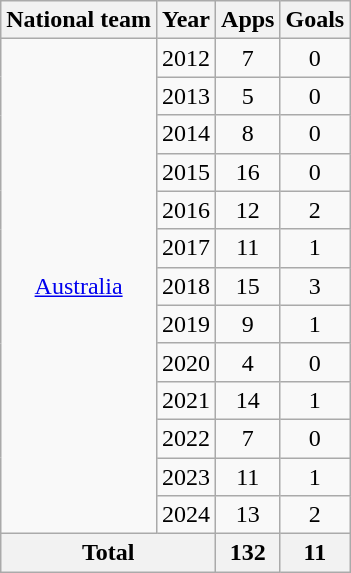<table class="wikitable" style="text-align:center">
<tr>
<th>National team</th>
<th>Year</th>
<th>Apps</th>
<th>Goals</th>
</tr>
<tr>
<td rowspan="13"><a href='#'>Australia</a></td>
<td>2012</td>
<td>7</td>
<td>0</td>
</tr>
<tr>
<td>2013</td>
<td>5</td>
<td>0</td>
</tr>
<tr>
<td>2014</td>
<td>8</td>
<td>0</td>
</tr>
<tr>
<td>2015</td>
<td>16</td>
<td>0</td>
</tr>
<tr>
<td>2016</td>
<td>12</td>
<td>2</td>
</tr>
<tr>
<td>2017</td>
<td>11</td>
<td>1</td>
</tr>
<tr>
<td>2018</td>
<td>15</td>
<td>3</td>
</tr>
<tr>
<td>2019</td>
<td>9</td>
<td>1</td>
</tr>
<tr>
<td>2020</td>
<td>4</td>
<td>0</td>
</tr>
<tr>
<td>2021</td>
<td>14</td>
<td>1</td>
</tr>
<tr>
<td>2022</td>
<td>7</td>
<td>0</td>
</tr>
<tr>
<td>2023</td>
<td>11</td>
<td>1</td>
</tr>
<tr>
<td>2024</td>
<td>13</td>
<td>2</td>
</tr>
<tr>
<th colspan="2">Total</th>
<th>132</th>
<th>11</th>
</tr>
</table>
